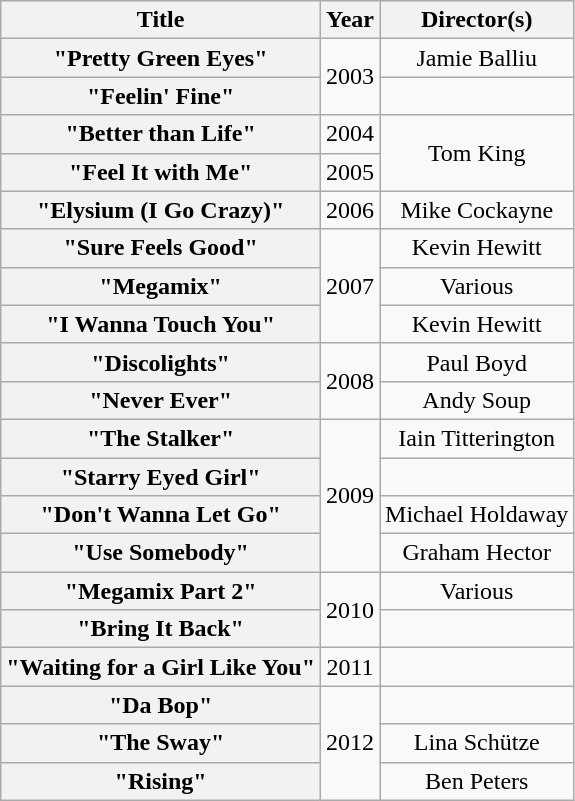<table class="wikitable plainrowheaders" style="text-align:center;">
<tr>
<th scope="col">Title</th>
<th scope="col">Year</th>
<th scope="col">Director(s)</th>
</tr>
<tr>
<th scope="row">"Pretty Green Eyes"</th>
<td rowspan="2">2003</td>
<td>Jamie Balliu</td>
</tr>
<tr>
<th scope="row">"Feelin' Fine"</th>
<td></td>
</tr>
<tr>
<th scope="row">"Better than Life"</th>
<td>2004</td>
<td rowspan="2">Tom King</td>
</tr>
<tr>
<th scope="row">"Feel It with Me"</th>
<td>2005</td>
</tr>
<tr>
<th scope="row">"Elysium (I Go Crazy)" <br></th>
<td>2006</td>
<td>Mike Cockayne</td>
</tr>
<tr>
<th scope="row">"Sure Feels Good" <br></th>
<td rowspan="3">2007</td>
<td>Kevin Hewitt</td>
</tr>
<tr>
<th scope="row">"Megamix"</th>
<td>Various</td>
</tr>
<tr>
<th scope="row">"I Wanna Touch You"</th>
<td>Kevin Hewitt</td>
</tr>
<tr>
<th scope="row">"Discolights" <br></th>
<td rowspan="2">2008</td>
<td>Paul Boyd</td>
</tr>
<tr>
<th scope="row">"Never Ever"</th>
<td>Andy Soup</td>
</tr>
<tr>
<th scope="row">"The Stalker"</th>
<td rowspan="4">2009</td>
<td>Iain Titterington</td>
</tr>
<tr>
<th scope="row">"Starry Eyed Girl"</th>
<td></td>
</tr>
<tr>
<th scope="row">"Don't Wanna Let Go" <br></th>
<td>Michael Holdaway</td>
</tr>
<tr>
<th scope="row">"Use Somebody"</th>
<td>Graham Hector</td>
</tr>
<tr>
<th scope="row">"Megamix Part 2"</th>
<td rowspan="2">2010</td>
<td>Various</td>
</tr>
<tr>
<th scope="row">"Bring It Back"</th>
<td></td>
</tr>
<tr>
<th scope="row">"Waiting for a Girl Like You"</th>
<td align="center">2011</td>
<td></td>
</tr>
<tr>
<th scope="row">"Da Bop" <br></th>
<td rowspan="3">2012</td>
<td></td>
</tr>
<tr>
<th scope="row">"The Sway" <br></th>
<td>Lina Schütze</td>
</tr>
<tr>
<th scope="row">"Rising"</th>
<td>Ben Peters</td>
</tr>
</table>
